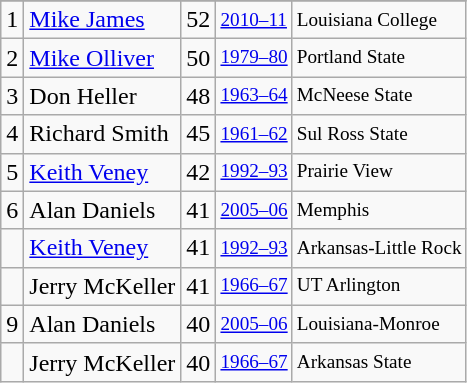<table class="wikitable">
<tr>
</tr>
<tr>
<td>1</td>
<td><a href='#'>Mike James</a></td>
<td>52</td>
<td style="font-size:80%;"><a href='#'>2010–11</a></td>
<td style="font-size:80%;">Louisiana College</td>
</tr>
<tr>
<td>2</td>
<td><a href='#'>Mike Olliver</a></td>
<td>50</td>
<td style="font-size:80%;"><a href='#'>1979–80</a></td>
<td style="font-size:80%;">Portland State</td>
</tr>
<tr>
<td>3</td>
<td>Don Heller</td>
<td>48</td>
<td style="font-size:80%;"><a href='#'>1963–64</a></td>
<td style="font-size:80%;">McNeese State</td>
</tr>
<tr>
<td>4</td>
<td>Richard Smith</td>
<td>45</td>
<td style="font-size:80%;"><a href='#'>1961–62</a></td>
<td style="font-size:80%;">Sul Ross State</td>
</tr>
<tr>
<td>5</td>
<td><a href='#'>Keith Veney</a></td>
<td>42</td>
<td style="font-size:80%;"><a href='#'>1992–93</a></td>
<td style="font-size:80%;">Prairie View</td>
</tr>
<tr>
<td>6</td>
<td>Alan Daniels</td>
<td>41</td>
<td style="font-size:80%;"><a href='#'>2005–06</a></td>
<td style="font-size:80%;">Memphis</td>
</tr>
<tr>
<td></td>
<td><a href='#'>Keith Veney</a></td>
<td>41</td>
<td style="font-size:80%;"><a href='#'>1992–93</a></td>
<td style="font-size:80%;">Arkansas-Little Rock</td>
</tr>
<tr>
<td></td>
<td>Jerry McKeller</td>
<td>41</td>
<td style="font-size:80%;"><a href='#'>1966–67</a></td>
<td style="font-size:80%;">UT Arlington</td>
</tr>
<tr>
<td>9</td>
<td>Alan Daniels</td>
<td>40</td>
<td style="font-size:80%;"><a href='#'>2005–06</a></td>
<td style="font-size:80%;">Louisiana-Monroe</td>
</tr>
<tr>
<td></td>
<td>Jerry McKeller</td>
<td>40</td>
<td style="font-size:80%;"><a href='#'>1966–67</a></td>
<td style="font-size:80%;">Arkansas State</td>
</tr>
</table>
